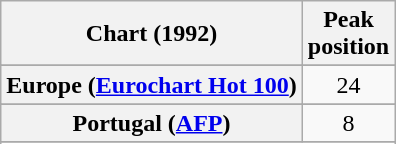<table class="wikitable sortable plainrowheaders" style="text-align:center">
<tr>
<th>Chart (1992)</th>
<th>Peak<br>position</th>
</tr>
<tr>
</tr>
<tr>
</tr>
<tr>
</tr>
<tr>
</tr>
<tr>
<th scope="row">Europe (<a href='#'>Eurochart Hot 100</a>)</th>
<td>24</td>
</tr>
<tr>
</tr>
<tr>
</tr>
<tr>
</tr>
<tr>
</tr>
<tr>
</tr>
<tr>
<th scope="row">Portugal (<a href='#'>AFP</a>)</th>
<td>8</td>
</tr>
<tr>
</tr>
<tr>
</tr>
<tr>
</tr>
<tr>
</tr>
<tr>
</tr>
<tr>
</tr>
<tr>
</tr>
</table>
